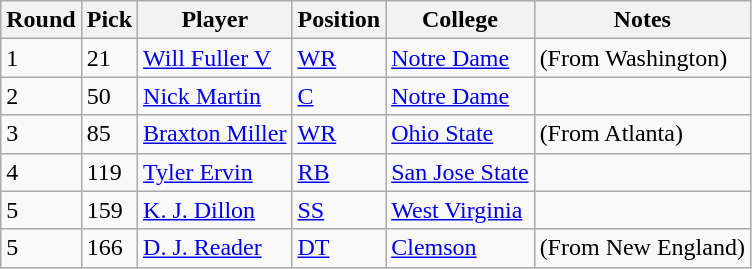<table class="wikitable">
<tr>
<th>Round</th>
<th>Pick</th>
<th>Player</th>
<th>Position</th>
<th>College</th>
<th>Notes</th>
</tr>
<tr>
<td>1</td>
<td>21</td>
<td><a href='#'>Will Fuller V</a></td>
<td><a href='#'>WR</a></td>
<td><a href='#'>Notre Dame</a></td>
<td>(From Washington)</td>
</tr>
<tr>
<td>2</td>
<td>50</td>
<td><a href='#'>Nick Martin</a></td>
<td><a href='#'>C</a></td>
<td><a href='#'>Notre Dame</a></td>
<td></td>
</tr>
<tr>
<td>3</td>
<td>85</td>
<td><a href='#'>Braxton Miller</a></td>
<td><a href='#'>WR</a></td>
<td><a href='#'>Ohio State</a></td>
<td>(From Atlanta)</td>
</tr>
<tr>
<td>4</td>
<td>119</td>
<td><a href='#'>Tyler Ervin</a></td>
<td><a href='#'>RB</a></td>
<td><a href='#'>San Jose State</a></td>
<td></td>
</tr>
<tr>
<td>5</td>
<td>159</td>
<td><a href='#'>K. J. Dillon</a></td>
<td><a href='#'>SS</a></td>
<td><a href='#'>West Virginia</a></td>
<td></td>
</tr>
<tr>
<td>5</td>
<td>166</td>
<td><a href='#'>D. J. Reader</a></td>
<td><a href='#'>DT</a></td>
<td><a href='#'>Clemson</a></td>
<td>(From New England)</td>
</tr>
</table>
